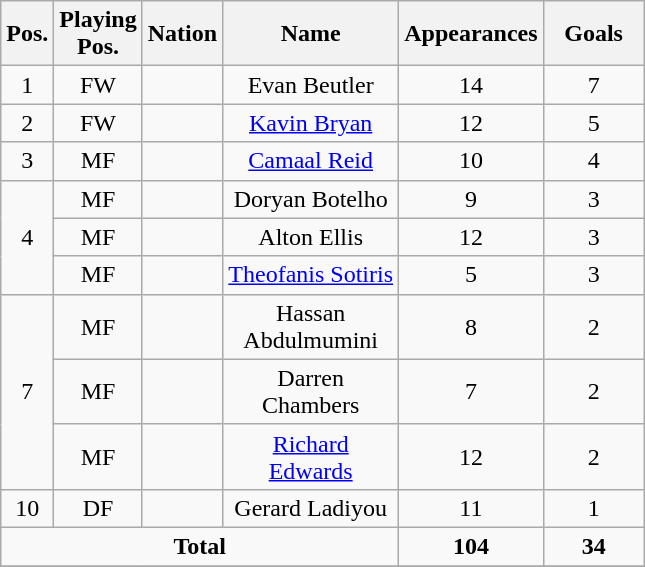<table class="wikitable sortable" style="font-size:100%; text-align:center">
<tr>
<th width=15>Pos.</th>
<th width=15>Playing Pos.</th>
<th width=15>Nation</th>
<th width=110>Name</th>
<th width=50>Appearances</th>
<th width=60>Goals</th>
</tr>
<tr>
<td>1</td>
<td>FW</td>
<td></td>
<td>Evan Beutler</td>
<td>14</td>
<td>7</td>
</tr>
<tr>
<td>2</td>
<td>FW</td>
<td></td>
<td><a href='#'>Kavin Bryan</a></td>
<td>12</td>
<td>5</td>
</tr>
<tr>
<td>3</td>
<td>MF</td>
<td></td>
<td><a href='#'>Camaal Reid</a></td>
<td>10</td>
<td>4</td>
</tr>
<tr>
<td rowspan=3>4</td>
<td>MF</td>
<td></td>
<td>Doryan Botelho</td>
<td>9</td>
<td>3</td>
</tr>
<tr>
<td>MF</td>
<td></td>
<td>Alton Ellis</td>
<td>12</td>
<td>3</td>
</tr>
<tr>
<td>MF</td>
<td></td>
<td><a href='#'>Theofanis Sotiris</a></td>
<td>5</td>
<td>3</td>
</tr>
<tr>
<td rowspan=3>7</td>
<td>MF</td>
<td></td>
<td>Hassan Abdulmumini</td>
<td>8</td>
<td>2</td>
</tr>
<tr>
<td>MF</td>
<td></td>
<td>Darren Chambers</td>
<td>7</td>
<td>2</td>
</tr>
<tr>
<td>MF</td>
<td></td>
<td><a href='#'>Richard Edwards</a></td>
<td>12</td>
<td>2</td>
</tr>
<tr>
<td>10</td>
<td>DF</td>
<td></td>
<td>Gerard Ladiyou</td>
<td>11</td>
<td>1</td>
</tr>
<tr>
<td colspan=4><strong>Total</strong></td>
<td><strong>104</strong></td>
<td><strong>34</strong></td>
</tr>
<tr>
</tr>
</table>
